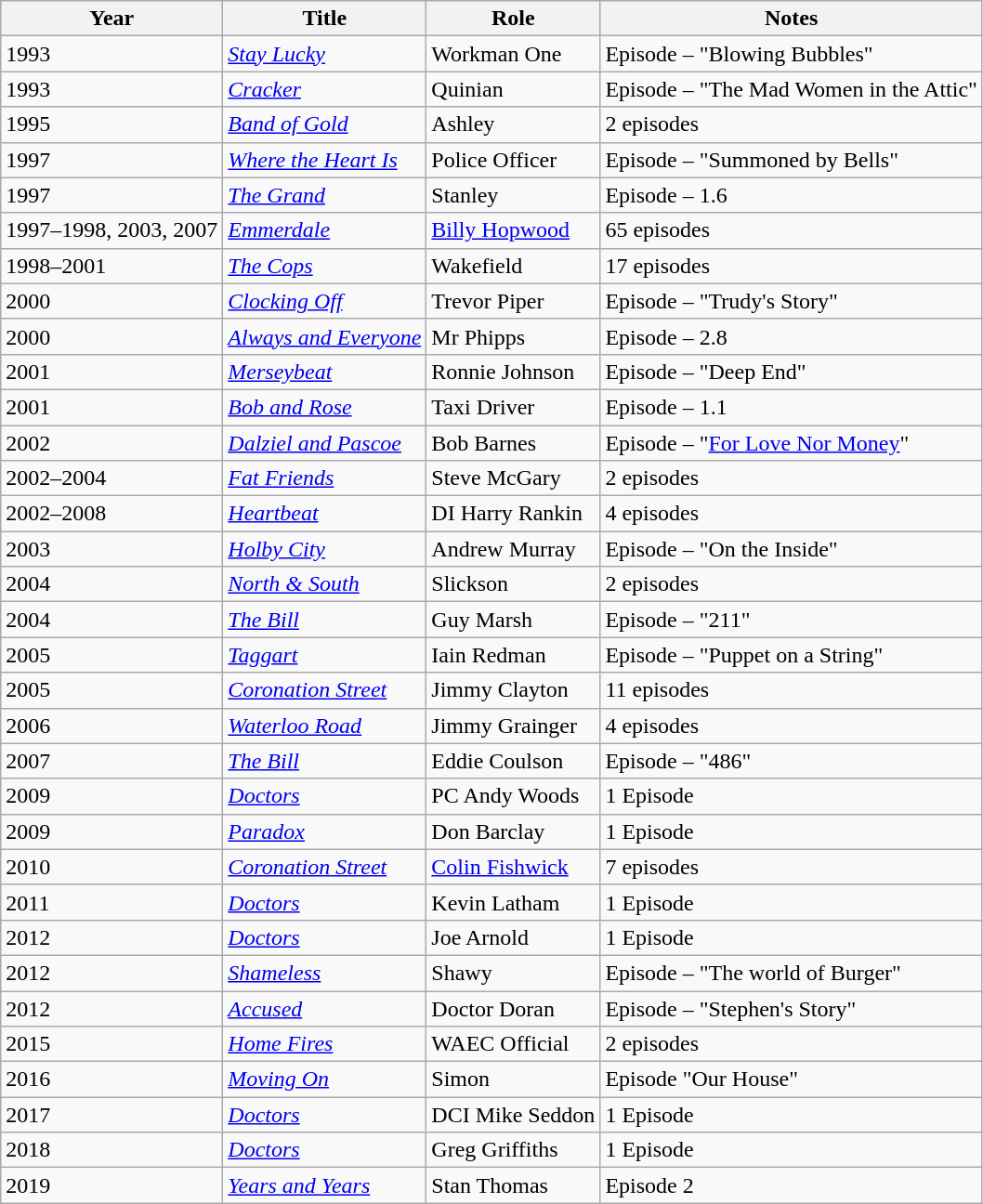<table class="wikitable sortable">
<tr>
<th>Year</th>
<th>Title</th>
<th>Role</th>
<th>Notes</th>
</tr>
<tr>
<td>1993</td>
<td><em><a href='#'>Stay Lucky</a></em></td>
<td>Workman One</td>
<td>Episode – "Blowing Bubbles"</td>
</tr>
<tr>
<td>1993</td>
<td><a href='#'><em>Cracker</em></a></td>
<td>Quinian</td>
<td>Episode – "The Mad Women in the Attic"</td>
</tr>
<tr>
<td>1995</td>
<td><a href='#'><em>Band of Gold</em></a></td>
<td>Ashley</td>
<td>2 episodes</td>
</tr>
<tr>
<td>1997</td>
<td><a href='#'><em>Where the Heart Is</em></a></td>
<td>Police Officer</td>
<td>Episode – "Summoned by Bells"</td>
</tr>
<tr>
<td>1997</td>
<td><a href='#'><em>The Grand</em></a></td>
<td>Stanley</td>
<td>Episode – 1.6</td>
</tr>
<tr>
<td>1997–1998, 2003, 2007</td>
<td><em><a href='#'>Emmerdale</a></em></td>
<td><a href='#'>Billy Hopwood</a></td>
<td>65 episodes</td>
</tr>
<tr>
<td>1998–2001</td>
<td><em><a href='#'>The Cops</a></em></td>
<td>Wakefield</td>
<td>17 episodes</td>
</tr>
<tr>
<td>2000</td>
<td><em><a href='#'>Clocking Off</a></em></td>
<td>Trevor Piper</td>
<td>Episode – "Trudy's Story"</td>
</tr>
<tr>
<td>2000</td>
<td><em><a href='#'>Always and Everyone</a></em></td>
<td>Mr Phipps</td>
<td>Episode – 2.8</td>
</tr>
<tr>
<td>2001</td>
<td><em><a href='#'>Merseybeat</a></em></td>
<td>Ronnie Johnson</td>
<td>Episode – "Deep End"</td>
</tr>
<tr>
<td>2001</td>
<td><em><a href='#'>Bob and Rose</a></em></td>
<td>Taxi Driver</td>
<td>Episode – 1.1</td>
</tr>
<tr>
<td>2002</td>
<td><em><a href='#'>Dalziel and Pascoe</a></em></td>
<td>Bob Barnes</td>
<td>Episode – "<a href='#'>For Love Nor Money</a>"</td>
</tr>
<tr>
<td>2002–2004</td>
<td><em><a href='#'>Fat Friends</a></em></td>
<td>Steve McGary</td>
<td>2 episodes</td>
</tr>
<tr>
<td>2002–2008</td>
<td><em><a href='#'>Heartbeat</a></em></td>
<td>DI Harry Rankin</td>
<td>4 episodes</td>
</tr>
<tr>
<td>2003</td>
<td><em><a href='#'>Holby City</a></em></td>
<td>Andrew Murray</td>
<td>Episode – "On the Inside"</td>
</tr>
<tr>
<td>2004</td>
<td><a href='#'><em>North & South</em></a></td>
<td>Slickson</td>
<td>2 episodes</td>
</tr>
<tr>
<td>2004</td>
<td><em><a href='#'>The Bill</a></em></td>
<td>Guy Marsh</td>
<td>Episode – "211"</td>
</tr>
<tr>
<td>2005</td>
<td><em><a href='#'>Taggart</a></em></td>
<td>Iain Redman</td>
<td>Episode – "Puppet on a String"</td>
</tr>
<tr>
<td>2005</td>
<td><em><a href='#'>Coronation Street</a></em></td>
<td>Jimmy Clayton</td>
<td>11 episodes</td>
</tr>
<tr>
<td>2006</td>
<td><a href='#'><em>Waterloo Road</em></a></td>
<td>Jimmy Grainger</td>
<td>4 episodes</td>
</tr>
<tr>
<td>2007</td>
<td><em><a href='#'>The Bill</a></em></td>
<td>Eddie Coulson</td>
<td>Episode – "486"</td>
</tr>
<tr>
<td>2009</td>
<td><em><a href='#'>Doctors</a></em></td>
<td>PC Andy Woods</td>
<td>1 Episode</td>
</tr>
<tr>
<td>2009</td>
<td><em><a href='#'>Paradox</a></em></td>
<td>Don Barclay</td>
<td>1 Episode</td>
</tr>
<tr>
<td>2010</td>
<td><em><a href='#'>Coronation Street</a></em></td>
<td><a href='#'>Colin Fishwick</a></td>
<td>7 episodes</td>
</tr>
<tr>
<td>2011</td>
<td><em><a href='#'>Doctors</a></em></td>
<td>Kevin Latham</td>
<td>1 Episode</td>
</tr>
<tr>
<td>2012</td>
<td><em><a href='#'>Doctors</a></em></td>
<td>Joe Arnold</td>
<td>1 Episode</td>
</tr>
<tr>
<td>2012</td>
<td><a href='#'><em>Shameless</em></a></td>
<td>Shawy</td>
<td>Episode – "The world of Burger"</td>
</tr>
<tr>
<td>2012</td>
<td><a href='#'><em>Accused</em></a></td>
<td>Doctor Doran</td>
<td>Episode – "Stephen's Story"</td>
</tr>
<tr>
<td>2015</td>
<td><a href='#'><em>Home Fires</em></a></td>
<td>WAEC Official</td>
<td>2 episodes</td>
</tr>
<tr>
<td>2016</td>
<td><a href='#'><em>Moving On</em></a></td>
<td>Simon</td>
<td>Episode "Our House"</td>
</tr>
<tr>
<td>2017</td>
<td><em><a href='#'>Doctors</a></em></td>
<td>DCI Mike Seddon</td>
<td>1 Episode</td>
</tr>
<tr>
<td>2018</td>
<td><em><a href='#'>Doctors</a></em></td>
<td>Greg Griffiths</td>
<td>1 Episode</td>
</tr>
<tr>
<td>2019</td>
<td><a href='#'><em>Years and Years</em></a></td>
<td>Stan Thomas</td>
<td>Episode 2</td>
</tr>
</table>
